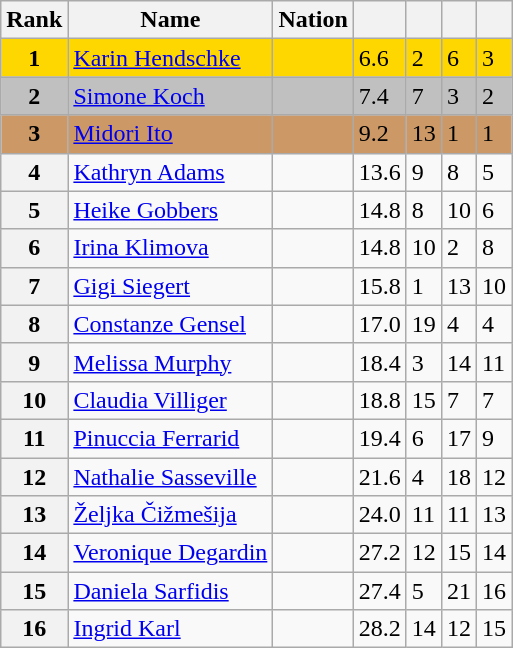<table class="wikitable sortable">
<tr>
<th>Rank</th>
<th>Name</th>
<th>Nation</th>
<th></th>
<th></th>
<th></th>
<th></th>
</tr>
<tr bgcolor=gold>
<td align=center><strong>1</strong></td>
<td><a href='#'>Karin Hendschke</a></td>
<td></td>
<td>6.6</td>
<td>2</td>
<td>6</td>
<td>3</td>
</tr>
<tr bgcolor=silver>
<td align=center><strong>2</strong></td>
<td><a href='#'>Simone Koch</a></td>
<td></td>
<td>7.4</td>
<td>7</td>
<td>3</td>
<td>2</td>
</tr>
<tr bgcolor=cc9966>
<td align=center><strong>3</strong></td>
<td><a href='#'>Midori Ito</a></td>
<td></td>
<td>9.2</td>
<td>13</td>
<td>1</td>
<td>1</td>
</tr>
<tr>
<th>4</th>
<td><a href='#'>Kathryn Adams</a></td>
<td></td>
<td>13.6</td>
<td>9</td>
<td>8</td>
<td>5</td>
</tr>
<tr>
<th>5</th>
<td><a href='#'>Heike Gobbers</a></td>
<td></td>
<td>14.8</td>
<td>8</td>
<td>10</td>
<td>6</td>
</tr>
<tr>
<th>6</th>
<td><a href='#'>Irina Klimova</a></td>
<td></td>
<td>14.8</td>
<td>10</td>
<td>2</td>
<td>8</td>
</tr>
<tr>
<th>7</th>
<td><a href='#'>Gigi Siegert</a></td>
<td></td>
<td>15.8</td>
<td>1</td>
<td>13</td>
<td>10</td>
</tr>
<tr>
<th>8</th>
<td><a href='#'>Constanze Gensel</a></td>
<td></td>
<td>17.0</td>
<td>19</td>
<td>4</td>
<td>4</td>
</tr>
<tr>
<th>9</th>
<td><a href='#'>Melissa Murphy</a></td>
<td></td>
<td>18.4</td>
<td>3</td>
<td>14</td>
<td>11</td>
</tr>
<tr>
<th>10</th>
<td><a href='#'>Claudia Villiger</a></td>
<td></td>
<td>18.8</td>
<td>15</td>
<td>7</td>
<td>7</td>
</tr>
<tr>
<th>11</th>
<td><a href='#'>Pinuccia Ferrarid</a></td>
<td></td>
<td>19.4</td>
<td>6</td>
<td>17</td>
<td>9</td>
</tr>
<tr>
<th>12</th>
<td><a href='#'>Nathalie Sasseville</a></td>
<td></td>
<td>21.6</td>
<td>4</td>
<td>18</td>
<td>12</td>
</tr>
<tr>
<th>13</th>
<td><a href='#'>Željka Čižmešija</a></td>
<td></td>
<td>24.0</td>
<td>11</td>
<td>11</td>
<td>13</td>
</tr>
<tr>
<th>14</th>
<td><a href='#'>Veronique Degardin</a></td>
<td></td>
<td>27.2</td>
<td>12</td>
<td>15</td>
<td>14</td>
</tr>
<tr>
<th>15</th>
<td><a href='#'>Daniela Sarfidis</a></td>
<td></td>
<td>27.4</td>
<td>5</td>
<td>21</td>
<td>16</td>
</tr>
<tr>
<th>16</th>
<td><a href='#'>Ingrid Karl</a></td>
<td></td>
<td>28.2</td>
<td>14</td>
<td>12</td>
<td>15</td>
</tr>
</table>
